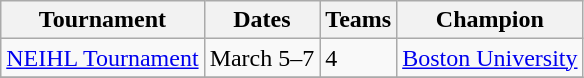<table class="wikitable">
<tr>
<th>Tournament</th>
<th>Dates</th>
<th>Teams</th>
<th>Champion</th>
</tr>
<tr>
<td><a href='#'>NEIHL Tournament</a></td>
<td>March 5–7</td>
<td>4</td>
<td><a href='#'>Boston University</a></td>
</tr>
<tr>
</tr>
</table>
